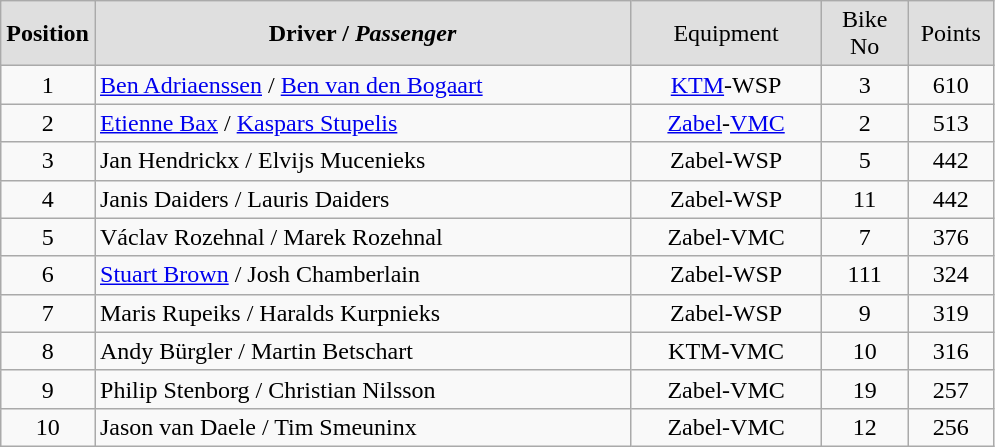<table class="wikitable">
<tr align="center" style="background:#dfdfdf;">
<td width="50"><strong>Position</strong></td>
<td width="350"><strong>Driver / <em>Passenger<strong><em></td>
<td width="120"></strong>Equipment<strong></td>
<td width="50"></strong>Bike  No<strong></td>
<td width="50"></strong>Points<strong></td>
</tr>
<tr align="center">
<td></strong>1<strong></td>
<td align="left"> <a href='#'>Ben Adriaenssen</a> /  </em><a href='#'>Ben van den Bogaart</a><em></td>
<td><a href='#'>KTM</a>-WSP</td>
<td></em>3<em></td>
<td></strong>610<strong></td>
</tr>
<tr align="center">
<td></strong>2<strong></td>
<td align="left"> <a href='#'>Etienne Bax</a> /  </em><a href='#'>Kaspars Stupelis</a><em></td>
<td><a href='#'>Zabel</a>-<a href='#'>VMC</a></td>
<td></em>2<em></td>
<td></strong>513<strong></td>
</tr>
<tr align="center">
<td></strong>3<strong></td>
<td align="left"> Jan Hendrickx /  </em>Elvijs Mucenieks<em></td>
<td>Zabel-WSP</td>
<td></em>5<em></td>
<td></strong>442<strong></td>
</tr>
<tr align="center">
<td></strong>4<strong></td>
<td align="left"> Janis Daiders / </em>Lauris Daiders<em></td>
<td>Zabel-WSP</td>
<td></em>11<em></td>
<td></strong>442<strong></td>
</tr>
<tr align="center">
<td></strong>5<strong></td>
<td align="left"> Václav Rozehnal / </em>Marek Rozehnal<em></td>
<td>Zabel-VMC</td>
<td></em>7<em></td>
<td></strong>376<strong></td>
</tr>
<tr align="center">
<td></strong>6<strong></td>
<td align="left"> <a href='#'>Stuart Brown</a> / </em>Josh Chamberlain<em></td>
<td>Zabel-WSP</td>
<td></em>111<em></td>
<td></strong>324<strong></td>
</tr>
<tr align="center">
<td></strong>7<strong></td>
<td align="left"> Maris Rupeiks / </em>Haralds Kurpnieks<em></td>
<td>Zabel-WSP</td>
<td></em>9<em></td>
<td></strong>319<strong></td>
</tr>
<tr align="center">
<td></strong>8<strong></td>
<td align="left"> Andy Bürgler / </em>Martin Betschart<em></td>
<td>KTM-VMC</td>
<td></em>10<em></td>
<td></strong>316<strong></td>
</tr>
<tr align="center">
<td></strong>9<strong></td>
<td align="left"> Philip Stenborg / </em>Christian Nilsson<em></td>
<td>Zabel-VMC</td>
<td></em>19<em></td>
<td></strong>257<strong></td>
</tr>
<tr align="center">
<td></strong>10<strong></td>
<td align="left"> Jason van Daele / </em>Tim Smeuninx<em></td>
<td>Zabel-VMC</td>
<td></em>12<em></td>
<td></strong>256<strong></td>
</tr>
</table>
